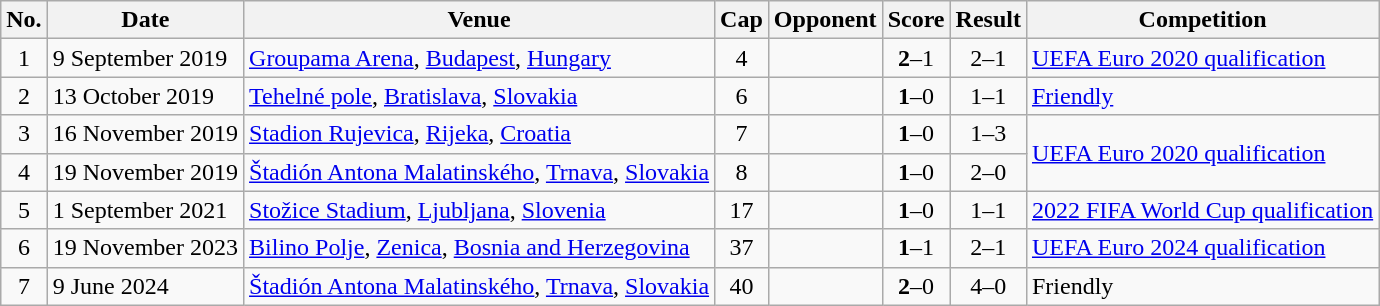<table class="wikitable sortable">
<tr>
<th scope="col">No.</th>
<th scope="col">Date</th>
<th scope="col">Venue</th>
<th scope="col">Cap</th>
<th scope="col">Opponent</th>
<th scope="col">Score</th>
<th scope="col">Result</th>
<th scope="col">Competition</th>
</tr>
<tr>
<td align="center">1</td>
<td>9 September 2019</td>
<td><a href='#'>Groupama Arena</a>, <a href='#'>Budapest</a>, <a href='#'>Hungary</a></td>
<td align="center">4</td>
<td></td>
<td align="center"><strong>2</strong>–1</td>
<td align="center">2–1</td>
<td><a href='#'>UEFA Euro 2020 qualification</a></td>
</tr>
<tr>
<td align="center">2</td>
<td>13 October 2019</td>
<td><a href='#'>Tehelné pole</a>, <a href='#'>Bratislava</a>, <a href='#'>Slovakia</a></td>
<td align="center">6</td>
<td></td>
<td align="center"><strong>1</strong>–0</td>
<td align="center">1–1</td>
<td><a href='#'>Friendly</a></td>
</tr>
<tr>
<td align="center">3</td>
<td>16 November 2019</td>
<td><a href='#'>Stadion Rujevica</a>, <a href='#'>Rijeka</a>, <a href='#'>Croatia</a></td>
<td align="center">7</td>
<td></td>
<td align="center"><strong>1</strong>–0</td>
<td align="center">1–3</td>
<td rowspan=2><a href='#'>UEFA Euro 2020 qualification</a></td>
</tr>
<tr>
<td align="center">4</td>
<td>19 November 2019</td>
<td><a href='#'>Štadión Antona Malatinského</a>, <a href='#'>Trnava</a>, <a href='#'>Slovakia</a></td>
<td align="center">8</td>
<td></td>
<td align="center"><strong>1</strong>–0</td>
<td align="center">2–0</td>
</tr>
<tr>
<td align="center">5</td>
<td>1 September 2021</td>
<td><a href='#'>Stožice Stadium</a>, <a href='#'>Ljubljana</a>, <a href='#'>Slovenia</a></td>
<td align="center">17</td>
<td></td>
<td align="center"><strong>1</strong>–0</td>
<td align="center">1–1</td>
<td><a href='#'>2022 FIFA World Cup qualification</a></td>
</tr>
<tr>
<td align="center">6</td>
<td>19 November 2023</td>
<td><a href='#'>Bilino Polje</a>, <a href='#'>Zenica</a>, <a href='#'>Bosnia and Herzegovina</a></td>
<td align="center">37</td>
<td></td>
<td align="center"><strong>1</strong>–1</td>
<td align="center">2–1</td>
<td><a href='#'>UEFA Euro 2024 qualification</a></td>
</tr>
<tr>
<td align="center">7</td>
<td>9 June 2024</td>
<td><a href='#'>Štadión Antona Malatinského</a>, <a href='#'>Trnava</a>, <a href='#'>Slovakia</a></td>
<td align="center">40</td>
<td></td>
<td align="center"><strong>2</strong>–0</td>
<td align="center">4–0</td>
<td>Friendly</td>
</tr>
</table>
